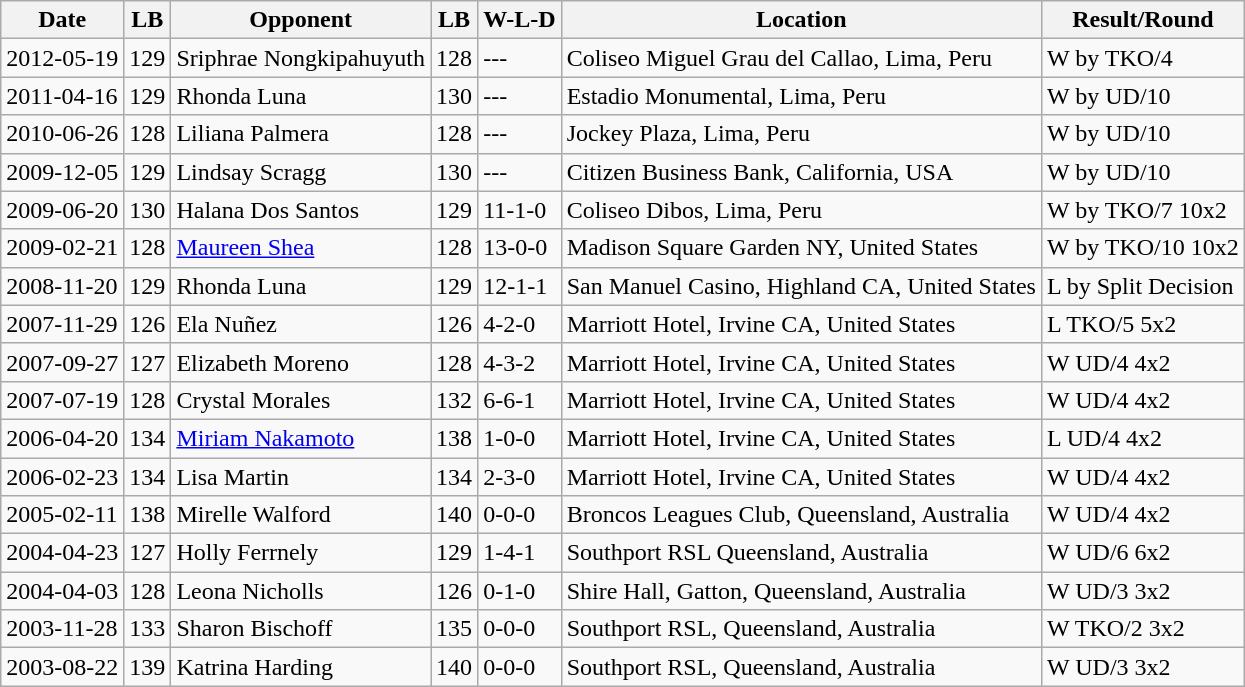<table class="wikitable">
<tr>
<th>Date</th>
<th>LB</th>
<th>Opponent</th>
<th>LB</th>
<th>W-L-D</th>
<th>Location</th>
<th>Result/Round</th>
</tr>
<tr>
<td>2012-05-19</td>
<td>129</td>
<td>Sriphrae Nongkipahuyuth</td>
<td>128</td>
<td>---</td>
<td>Coliseo Miguel Grau del Callao, Lima, Peru</td>
<td>W by TKO/4</td>
</tr>
<tr>
<td>2011-04-16</td>
<td>129</td>
<td>Rhonda Luna</td>
<td>130</td>
<td>---</td>
<td>Estadio Monumental, Lima, Peru</td>
<td>W by UD/10</td>
</tr>
<tr>
<td>2010-06-26</td>
<td>128</td>
<td>Liliana Palmera</td>
<td>128</td>
<td>---</td>
<td>Jockey Plaza, Lima, Peru</td>
<td>W by UD/10</td>
</tr>
<tr>
<td>2009-12-05</td>
<td>129</td>
<td>Lindsay Scragg</td>
<td>130</td>
<td>---</td>
<td>Citizen Business Bank, California, USA</td>
<td>W by UD/10</td>
</tr>
<tr>
<td>2009-06-20</td>
<td>130</td>
<td>Halana Dos Santos</td>
<td>129</td>
<td>11-1-0</td>
<td>Coliseo Dibos, Lima, Peru</td>
<td>W by TKO/7  10x2</td>
</tr>
<tr>
<td>2009-02-21</td>
<td>128</td>
<td><a href='#'>Maureen Shea</a></td>
<td>128</td>
<td>13-0-0</td>
<td>Madison Square Garden NY, United States</td>
<td>W by TKO/10 10x2</td>
</tr>
<tr>
<td>2008-11-20</td>
<td>129</td>
<td>Rhonda Luna</td>
<td>129</td>
<td>12-1-1</td>
<td>San Manuel Casino, Highland CA, United States</td>
<td>L by Split Decision</td>
</tr>
<tr>
<td>2007-11-29</td>
<td>126</td>
<td>Ela Nuñez</td>
<td>126</td>
<td>4-2-0</td>
<td>Marriott Hotel, Irvine CA, United States</td>
<td>L TKO/5 5x2</td>
</tr>
<tr>
<td>2007-09-27</td>
<td>127</td>
<td>Elizabeth Moreno</td>
<td>128</td>
<td>4-3-2</td>
<td>Marriott Hotel, Irvine CA, United States</td>
<td>W UD/4 4x2</td>
</tr>
<tr>
<td>2007-07-19</td>
<td>128</td>
<td>Crystal Morales</td>
<td>132</td>
<td>6-6-1</td>
<td>Marriott Hotel, Irvine CA, United States</td>
<td>W UD/4 4x2</td>
</tr>
<tr>
<td>2006-04-20</td>
<td>134</td>
<td><a href='#'>Miriam Nakamoto</a></td>
<td>138</td>
<td>1-0-0</td>
<td>Marriott Hotel, Irvine CA, United States</td>
<td>L UD/4 4x2</td>
</tr>
<tr>
<td>2006-02-23</td>
<td>134</td>
<td>Lisa Martin</td>
<td>134</td>
<td>2-3-0</td>
<td>Marriott Hotel, Irvine CA, United States</td>
<td>W UD/4 4x2</td>
</tr>
<tr>
<td>2005-02-11</td>
<td>138</td>
<td>Mirelle Walford</td>
<td>140</td>
<td>0-0-0</td>
<td>Broncos Leagues Club, Queensland, Australia</td>
<td>W UD/4 4x2</td>
</tr>
<tr>
<td>2004-04-23</td>
<td>127</td>
<td>Holly Ferrnely</td>
<td>129</td>
<td>1-4-1</td>
<td>Southport RSL Queensland, Australia</td>
<td>W UD/6 6x2</td>
</tr>
<tr>
<td>2004-04-03</td>
<td>128</td>
<td>Leona Nicholls</td>
<td>126</td>
<td>0-1-0</td>
<td>Shire Hall, Gatton, Queensland, Australia</td>
<td>W UD/3 3x2</td>
</tr>
<tr>
<td>2003-11-28</td>
<td>133</td>
<td>Sharon Bischoff</td>
<td>135</td>
<td>0-0-0</td>
<td>Southport RSL, Queensland, Australia</td>
<td>W TKO/2 3x2</td>
</tr>
<tr>
<td>2003-08-22</td>
<td>139</td>
<td>Katrina Harding</td>
<td>140</td>
<td>0-0-0</td>
<td>Southport RSL, Queensland, Australia</td>
<td>W UD/3 3x2</td>
</tr>
</table>
